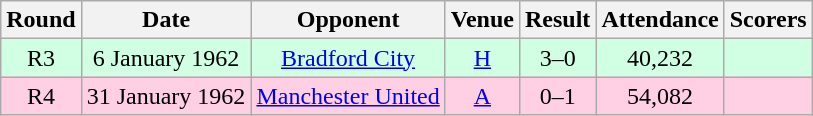<table class="wikitable sortable" style="font-size:100%; text-align:center">
<tr>
<th>Round</th>
<th>Date</th>
<th>Opponent</th>
<th>Venue</th>
<th>Result</th>
<th>Attendance</th>
<th>Scorers</th>
</tr>
<tr style="background-color: #d0ffe3;">
<td>R3</td>
<td>6 January 1962</td>
<td><a href='#'>Bradford City</a></td>
<td><a href='#'>H</a></td>
<td>3–0</td>
<td>40,232</td>
<td></td>
</tr>
<tr style="background-color: #ffd0e3;">
<td>R4</td>
<td>31 January 1962</td>
<td><a href='#'>Manchester United</a></td>
<td><a href='#'>A</a></td>
<td>0–1</td>
<td>54,082</td>
<td></td>
</tr>
</table>
